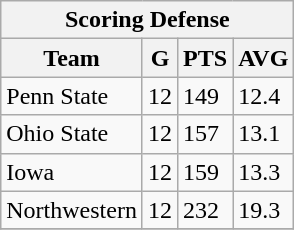<table class="wikitable">
<tr>
<th colspan="7" align="center">Scoring Defense</th>
</tr>
<tr>
<th>Team</th>
<th>G</th>
<th>PTS</th>
<th>AVG</th>
</tr>
<tr>
<td>Penn State</td>
<td>12</td>
<td>149</td>
<td>12.4</td>
</tr>
<tr>
<td>Ohio State</td>
<td>12</td>
<td>157</td>
<td>13.1</td>
</tr>
<tr>
<td>Iowa</td>
<td>12</td>
<td>159</td>
<td>13.3</td>
</tr>
<tr>
<td>Northwestern</td>
<td>12</td>
<td>232</td>
<td>19.3</td>
</tr>
<tr>
</tr>
</table>
